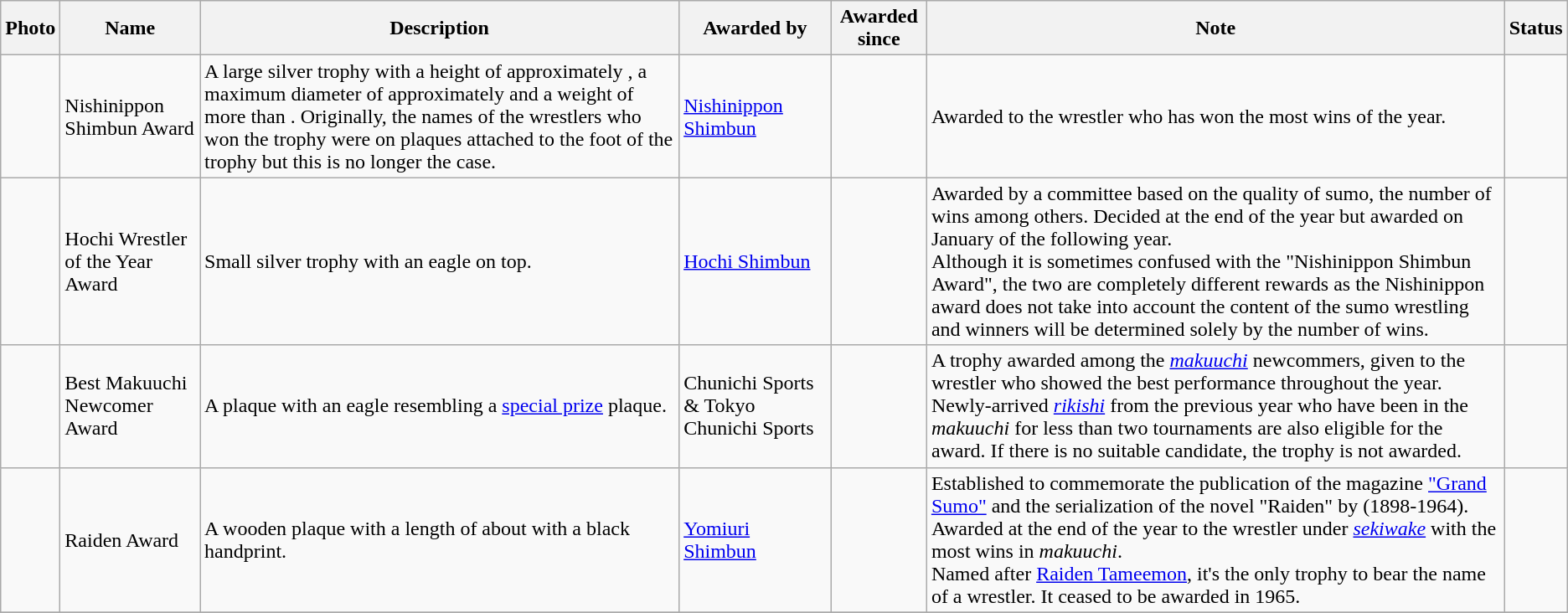<table class="wikitable sortable">
<tr>
<th>Photo</th>
<th>Name</th>
<th>Description</th>
<th>Awarded by</th>
<th>Awarded since</th>
<th>Note</th>
<th>Status</th>
</tr>
<tr>
<td></td>
<td>Nishinippon Shimbun Award</td>
<td>A large silver trophy with a height of approximately , a maximum diameter of approximately  and a weight of more than . Originally, the names of the wrestlers who won the trophy were on plaques attached to the foot of the trophy but this is no longer the case.</td>
<td><a href='#'>Nishinippon Shimbun</a></td>
<td></td>
<td>Awarded to the wrestler who has won the most wins of the year.</td>
<td></td>
</tr>
<tr>
<td></td>
<td>Hochi Wrestler of the Year Award</td>
<td>Small silver trophy with an eagle on top.</td>
<td><a href='#'>Hochi Shimbun</a></td>
<td></td>
<td>Awarded by a committee based on the quality of sumo, the number of wins among others. Decided at the end of the year but awarded on January of the following year.<br>Although it is sometimes confused with the "Nishinippon Shimbun Award", the two are completely different rewards as the Nishinippon award does not take into account the content of the sumo wrestling and winners will be determined solely by the number of wins.</td>
<td></td>
</tr>
<tr>
<td></td>
<td>Best Makuuchi Newcomer Award</td>
<td>A plaque with an eagle resembling a <a href='#'>special prize</a> plaque.</td>
<td>Chunichi Sports & Tokyo Chunichi Sports</td>
<td></td>
<td>A trophy awarded among the <em><a href='#'>makuuchi</a></em> newcommers, given to the wrestler who showed the best performance throughout the year. Newly-arrived <em><a href='#'>rikishi</a></em> from the previous year who have been in the <em>makuuchi</em> for less than two tournaments are also eligible for the award. If there is no suitable candidate, the trophy is not awarded.</td>
<td></td>
</tr>
<tr>
<td></td>
<td>Raiden Award</td>
<td>A wooden plaque with a length of about  with a black handprint.</td>
<td><a href='#'>Yomiuri Shimbun</a></td>
<td></td>
<td>Established to commemorate the publication of the magazine <a href='#'>"Grand Sumo"</a> and the serialization of the novel "Raiden" by  (1898-1964). <br>Awarded at the end of the year to the wrestler under <em><a href='#'>sekiwake</a></em> with the most wins in <em>makuuchi</em>. <br> Named after <a href='#'>Raiden Tameemon</a>, it's the only trophy to bear the name of a wrestler. It ceased to be awarded in 1965.</td>
<td></td>
</tr>
<tr>
</tr>
</table>
